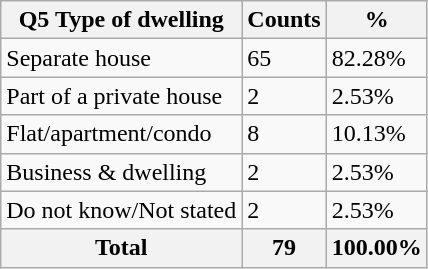<table class="wikitable sortable">
<tr>
<th>Q5 Type of dwelling</th>
<th>Counts</th>
<th>%</th>
</tr>
<tr>
<td>Separate house</td>
<td>65</td>
<td>82.28%</td>
</tr>
<tr>
<td>Part of a private house</td>
<td>2</td>
<td>2.53%</td>
</tr>
<tr>
<td>Flat/apartment/condo</td>
<td>8</td>
<td>10.13%</td>
</tr>
<tr>
<td>Business & dwelling</td>
<td>2</td>
<td>2.53%</td>
</tr>
<tr>
<td>Do not know/Not stated</td>
<td>2</td>
<td>2.53%</td>
</tr>
<tr>
<th>Total</th>
<th>79</th>
<th>100.00%</th>
</tr>
</table>
